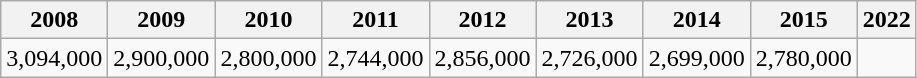<table class="wikitable" style="text-align:center">
<tr>
<th>2008</th>
<th>2009</th>
<th>2010</th>
<th>2011</th>
<th>2012</th>
<th>2013</th>
<th>2014</th>
<th>2015</th>
<th>2022</th>
</tr>
<tr>
<td>3,094,000</td>
<td>2,900,000</td>
<td>2,800,000</td>
<td>2,744,000</td>
<td>2,856,000</td>
<td>2,726,000</td>
<td>2,699,000</td>
<td>2,780,000</td>
</tr>
</table>
